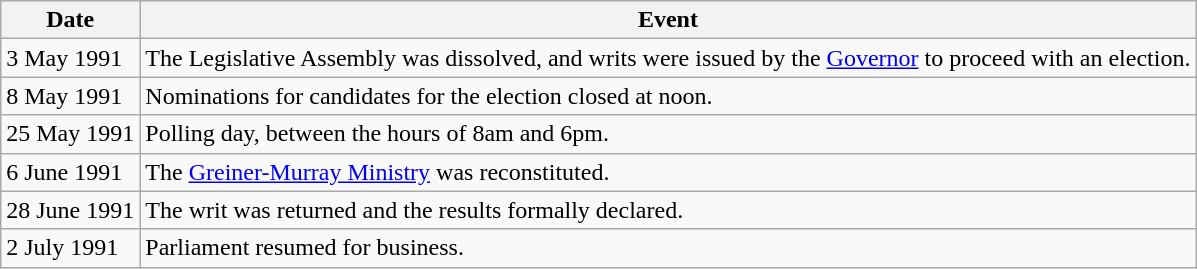<table class="wikitable">
<tr>
<th>Date</th>
<th>Event</th>
</tr>
<tr>
<td>3 May 1991</td>
<td>The Legislative Assembly was dissolved, and writs were issued by the <a href='#'>Governor</a> to proceed with an election.</td>
</tr>
<tr>
<td>8 May 1991</td>
<td>Nominations for candidates for the election closed at noon.</td>
</tr>
<tr>
<td>25 May 1991</td>
<td>Polling day, between the hours of 8am and 6pm.</td>
</tr>
<tr>
<td>6 June 1991</td>
<td>The <a href='#'>Greiner-Murray Ministry</a> was reconstituted.</td>
</tr>
<tr>
<td>28 June 1991</td>
<td>The writ was returned and the results formally declared.</td>
</tr>
<tr>
<td>2 July 1991</td>
<td>Parliament resumed for business.</td>
</tr>
</table>
